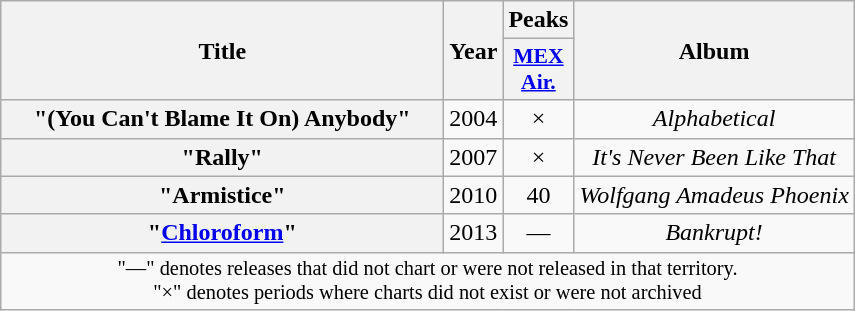<table class="wikitable plainrowheaders" style="text-align:center;">
<tr>
<th scope="col" rowspan="2" style="width:18em;">Title</th>
<th scope="col" rowspan="2" style="width:1em;">Year</th>
<th colspan="1">Peaks</th>
<th rowspan="2">Album</th>
</tr>
<tr>
<th scope="col" style="width:2.5em;font-size:90%;"><a href='#'>MEX<br>Air.</a><br></th>
</tr>
<tr>
<th scope="row">"(You Can't Blame It On) Anybody"</th>
<td>2004</td>
<td>×</td>
<td><em>Alphabetical</em></td>
</tr>
<tr>
<th scope="row">"Rally"</th>
<td>2007</td>
<td>×</td>
<td><em>It's Never Been Like That</em></td>
</tr>
<tr>
<th scope="row">"Armistice"</th>
<td>2010</td>
<td>40</td>
<td><em>Wolfgang Amadeus Phoenix</em></td>
</tr>
<tr>
<th scope="row">"<a href='#'>Chloroform</a>"</th>
<td>2013</td>
<td>—</td>
<td><em>Bankrupt!</em></td>
</tr>
<tr>
<td colspan="15" style="font-size: 85%">"—" denotes releases that did not chart or were not released in that territory.<br>"×" denotes periods where charts did not exist or were not archived</td>
</tr>
</table>
